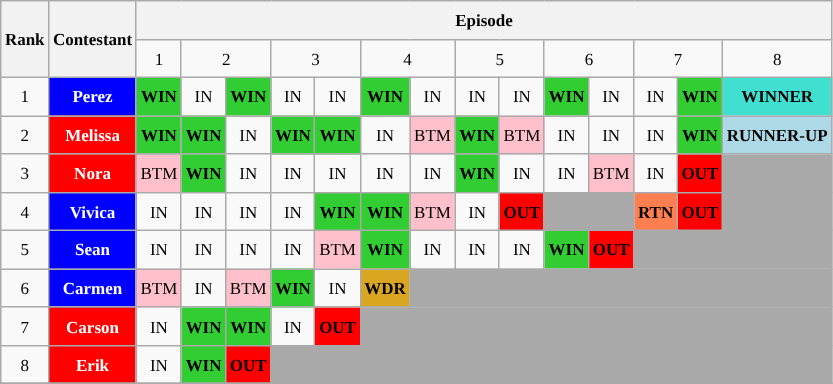<table class="wikitable" style="text-align: center; font-size: 8.5pt; line-height:20px;">
<tr>
<th rowspan="2">Rank</th>
<th rowspan="2">Contestant</th>
<th colspan="14">Episode</th>
</tr>
<tr>
<td>1</td>
<td colspan="2">2</td>
<td colspan="2">3</td>
<td colspan="2">4</td>
<td colspan="2">5</td>
<td colspan="2">6</td>
<td colspan="2">7</td>
<td>8</td>
</tr>
<tr>
<td>1</td>
<td style="background:blue; color:white;"><strong>Perez</strong></td>
<td style="background:limegreen;"><strong>WIN</strong></td>
<td>IN</td>
<td style="background:limegreen;"><strong>WIN</strong></td>
<td>IN</td>
<td>IN</td>
<td style="background:limegreen;"><strong>WIN</strong></td>
<td>IN</td>
<td>IN</td>
<td>IN</td>
<td style="background:limegreen;"><strong>WIN</strong></td>
<td>IN</td>
<td>IN</td>
<td style="background:limegreen;"><strong>WIN</strong></td>
<td style="background:turquoise;"><strong>WINNER</strong></td>
</tr>
<tr>
<td>2</td>
<td style="background:red; color:white;"><strong>Melissa</strong></td>
<td style="background:limegreen;"><strong>WIN</strong></td>
<td style="background:limegreen;"><strong>WIN</strong></td>
<td>IN</td>
<td style="background:limegreen;"><strong>WIN</strong></td>
<td style="background:limegreen;"><strong>WIN</strong></td>
<td>IN</td>
<td style="background:pink;">BTM</td>
<td style="background:limegreen;"><strong>WIN</strong></td>
<td style="background:pink;">BTM</td>
<td>IN</td>
<td>IN</td>
<td>IN</td>
<td style="background:limegreen;"><strong>WIN</strong></td>
<td style="background:lightblue;"><strong>RUNNER-UP</strong></td>
</tr>
<tr>
<td>3</td>
<td style="background:red; color:white;"><strong>Nora</strong></td>
<td style="background:pink;">BTM</td>
<td style="background:limegreen;"><strong>WIN</strong></td>
<td>IN</td>
<td>IN</td>
<td>IN</td>
<td>IN</td>
<td>IN</td>
<td style="background:limegreen;"><strong>WIN</strong></td>
<td>IN</td>
<td>IN</td>
<td style="background:pink;">BTM</td>
<td>IN</td>
<td style="background:red;"><strong>OUT</strong></td>
<td colspan="1" style="background:darkgrey;"></td>
</tr>
<tr>
<td>4</td>
<td style="background:blue; color:white;"><strong>Vivica</strong></td>
<td>IN</td>
<td>IN</td>
<td>IN</td>
<td>IN</td>
<td style="background:limegreen;"><strong>WIN</strong></td>
<td style="background:limegreen;"><strong>WIN</strong></td>
<td style="background:pink;">BTM</td>
<td>IN</td>
<td style="background:red;"><strong>OUT</strong></td>
<td colspan="2" style="background:darkgrey;"></td>
<td style="background:coral;"><strong>RTN</strong></td>
<td style="background:red;"><strong>OUT</strong></td>
<td colspan="1" style="background:darkgrey;"></td>
</tr>
<tr>
<td>5</td>
<td style="background:blue; color:white;"><strong>Sean</strong></td>
<td>IN</td>
<td>IN</td>
<td>IN</td>
<td>IN</td>
<td style="background:pink;">BTM</td>
<td style="background:limegreen;"><strong>WIN</strong></td>
<td>IN</td>
<td>IN</td>
<td>IN</td>
<td style="background:limegreen;"><strong>WIN</strong></td>
<td style="background:red;"><strong>OUT</strong></td>
<td colspan="3" style="background:darkgrey;"></td>
</tr>
<tr>
<td>6</td>
<td style="background:blue; color:white;"><strong>Carmen</strong></td>
<td style="background:pink;">BTM</td>
<td>IN</td>
<td style="background:pink;">BTM</td>
<td style="background:limegreen;"><strong>WIN</strong></td>
<td>IN</td>
<td style="background:goldenrod;"><strong>WDR</strong></td>
<td colspan="8" style="background:darkgrey;"></td>
</tr>
<tr>
<td>7</td>
<td style="background:red; color:white;"><strong>Carson</strong></td>
<td>IN</td>
<td style="background:limegreen;"><strong>WIN</strong></td>
<td style="background:limegreen;"><strong>WIN</strong></td>
<td>IN</td>
<td style="background:red;"><strong>OUT</strong></td>
<td colspan="9" style="background:darkgrey;"></td>
</tr>
<tr>
<td>8</td>
<td style="background:red; color:white;"><strong>Erik</strong></td>
<td>IN</td>
<td style="background:limegreen;"><strong>WIN</strong></td>
<td style="background:red;"><strong>OUT</strong></td>
<td colspan="11" style="background:darkgrey;"></td>
</tr>
<tr>
</tr>
</table>
